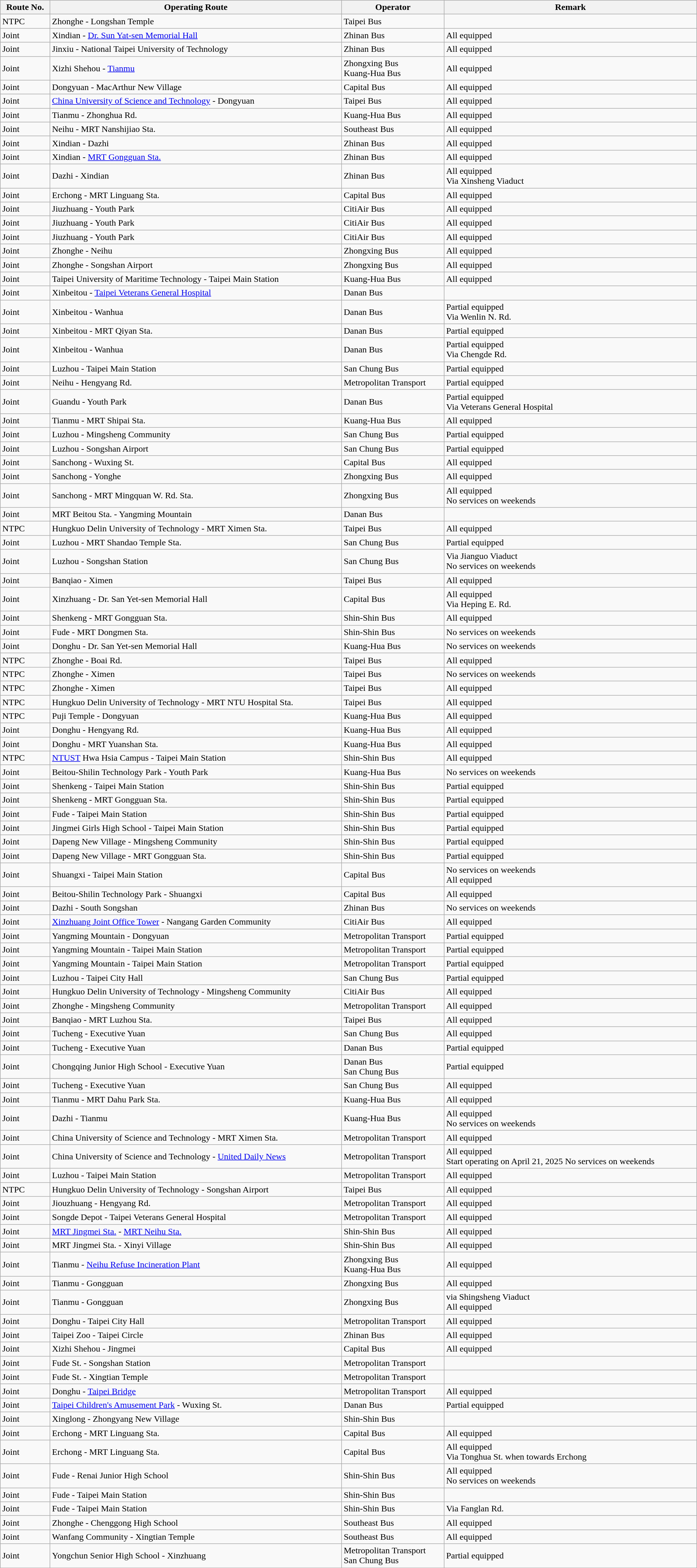<table class="wikitable"  style="width:100%; margin:auto;">
<tr>
<th>Route No.</th>
<th>Operating Route</th>
<th>Operator</th>
<th>Remark</th>
</tr>
<tr>
<td>NTPC <strong></strong></td>
<td>Zhonghe - Longshan Temple</td>
<td>Taipei Bus</td>
<td></td>
</tr>
<tr>
<td>Joint <strong></strong></td>
<td>Xindian - <a href='#'>Dr. Sun Yat-sen Memorial Hall</a></td>
<td>Zhinan Bus</td>
<td> All equipped</td>
</tr>
<tr>
<td>Joint <strong></strong></td>
<td>Jinxiu - National Taipei University of Technology</td>
<td>Zhinan Bus</td>
<td> All equipped</td>
</tr>
<tr>
<td>Joint <strong></strong></td>
<td>Xizhi Shehou - <a href='#'>Tianmu</a></td>
<td>Zhongxing Bus<br>Kuang-Hua Bus</td>
<td> All equipped</td>
</tr>
<tr>
<td>Joint <strong></strong></td>
<td>Dongyuan - MacArthur New Village</td>
<td>Capital Bus</td>
<td> All equipped</td>
</tr>
<tr>
<td>Joint <strong></strong></td>
<td><a href='#'>China University of Science and Technology</a> - Dongyuan</td>
<td>Taipei Bus</td>
<td> All equipped</td>
</tr>
<tr>
<td>Joint <strong></strong></td>
<td>Tianmu - Zhonghua Rd.</td>
<td>Kuang-Hua Bus</td>
<td> All equipped</td>
</tr>
<tr>
<td>Joint <strong></strong></td>
<td>Neihu - MRT Nanshijiao Sta.</td>
<td>Southeast Bus</td>
<td> All equipped</td>
</tr>
<tr>
<td>Joint <strong></strong></td>
<td>Xindian - Dazhi</td>
<td>Zhinan Bus</td>
<td> All equipped</td>
</tr>
<tr>
<td>Joint <strong></strong></td>
<td>Xindian - <a href='#'>MRT Gongguan Sta.</a></td>
<td>Zhinan Bus</td>
<td> All equipped</td>
</tr>
<tr>
<td>Joint <strong></strong></td>
<td>Dazhi - Xindian</td>
<td>Zhinan Bus</td>
<td> All equipped<br>Via Xinsheng Viaduct</td>
</tr>
<tr>
<td>Joint <strong></strong></td>
<td>Erchong - MRT Linguang Sta.</td>
<td>Capital Bus</td>
<td> All equipped</td>
</tr>
<tr>
<td>Joint <strong></strong></td>
<td>Jiuzhuang - Youth Park</td>
<td>CitiAir Bus</td>
<td> All equipped</td>
</tr>
<tr>
<td>Joint <strong></strong></td>
<td>Jiuzhuang - Youth Park</td>
<td>CitiAir Bus</td>
<td> All equipped</td>
</tr>
<tr>
<td>Joint <strong></strong></td>
<td>Jiuzhuang - Youth Park</td>
<td>CitiAir Bus</td>
<td> All equipped</td>
</tr>
<tr>
<td>Joint <strong></strong></td>
<td>Zhonghe - Neihu</td>
<td>Zhongxing Bus</td>
<td> All equipped</td>
</tr>
<tr>
<td>Joint <strong></strong></td>
<td>Zhonghe - Songshan Airport</td>
<td>Zhongxing Bus</td>
<td> All equipped</td>
</tr>
<tr>
<td>Joint <strong></strong></td>
<td>Taipei University of Maritime Technology - Taipei Main Station</td>
<td>Kuang-Hua Bus</td>
<td> All equipped</td>
</tr>
<tr>
<td>Joint <strong></strong></td>
<td>Xinbeitou - <a href='#'>Taipei Veterans General Hospital</a></td>
<td>Danan Bus</td>
<td></td>
</tr>
<tr>
<td>Joint <strong></strong></td>
<td>Xinbeitou - Wanhua</td>
<td>Danan Bus</td>
<td> Partial equipped<br>Via Wenlin N. Rd.</td>
</tr>
<tr>
<td>Joint <strong></strong></td>
<td>Xinbeitou  - MRT Qiyan Sta.</td>
<td>Danan Bus</td>
<td> Partial equipped</td>
</tr>
<tr>
<td>Joint <strong></strong></td>
<td>Xinbeitou - Wanhua</td>
<td>Danan Bus</td>
<td> Partial equipped<br>Via Chengde Rd.</td>
</tr>
<tr>
<td>Joint <strong></strong></td>
<td>Luzhou - Taipei Main Station</td>
<td>San Chung Bus</td>
<td> Partial equipped</td>
</tr>
<tr>
<td>Joint <strong></strong></td>
<td>Neihu - Hengyang Rd.</td>
<td>Metropolitan Transport</td>
<td> Partial equipped</td>
</tr>
<tr>
<td>Joint <strong></strong></td>
<td>Guandu - Youth Park</td>
<td>Danan Bus</td>
<td> Partial equipped<br>Via Veterans General Hospital</td>
</tr>
<tr>
<td>Joint <strong></strong></td>
<td>Tianmu - MRT Shipai Sta.</td>
<td>Kuang-Hua Bus</td>
<td> All equipped</td>
</tr>
<tr>
<td>Joint <strong></strong></td>
<td>Luzhou - Mingsheng Community</td>
<td>San Chung Bus</td>
<td> Partial equipped</td>
</tr>
<tr>
<td>Joint <strong></strong></td>
<td>Luzhou - Songshan Airport</td>
<td>San Chung Bus</td>
<td> Partial equipped</td>
</tr>
<tr>
<td>Joint <strong></strong></td>
<td>Sanchong - Wuxing St.</td>
<td>Capital Bus</td>
<td> All equipped</td>
</tr>
<tr>
<td>Joint <strong></strong></td>
<td>Sanchong - Yonghe</td>
<td>Zhongxing Bus</td>
<td> All equipped</td>
</tr>
<tr>
<td>Joint <strong></strong></td>
<td>Sanchong - MRT Mingquan W. Rd. Sta.</td>
<td>Zhongxing Bus</td>
<td> All equipped<br>No services on weekends</td>
</tr>
<tr>
<td>Joint <strong></strong></td>
<td>MRT Beitou Sta. - Yangming Mountain</td>
<td>Danan Bus</td>
<td></td>
</tr>
<tr>
<td>NTPC <strong></strong></td>
<td>Hungkuo Delin University of Technology - MRT Ximen Sta.</td>
<td>Taipei Bus</td>
<td> All equipped</td>
</tr>
<tr>
<td>Joint <strong></strong></td>
<td>Luzhou - MRT Shandao Temple Sta.</td>
<td>San Chung Bus</td>
<td> Partial equipped</td>
</tr>
<tr>
<td>Joint <strong></strong></td>
<td>Luzhou - Songshan Station</td>
<td>San Chung Bus</td>
<td>Via Jianguo Viaduct<br>No services on weekends</td>
</tr>
<tr>
<td>Joint <strong></strong></td>
<td>Banqiao - Ximen</td>
<td>Taipei Bus</td>
<td> All equipped</td>
</tr>
<tr>
<td>Joint <strong></strong></td>
<td>Xinzhuang - Dr. San Yet-sen Memorial Hall</td>
<td>Capital Bus</td>
<td> All equipped<br>Via Heping E. Rd.</td>
</tr>
<tr>
<td>Joint <strong></strong></td>
<td>Shenkeng - MRT Gongguan Sta.</td>
<td>Shin-Shin Bus</td>
<td> All equipped</td>
</tr>
<tr>
<td>Joint <strong></strong></td>
<td>Fude - MRT Dongmen Sta.</td>
<td>Shin-Shin Bus</td>
<td>No services on weekends</td>
</tr>
<tr>
<td>Joint <strong></strong></td>
<td>Donghu - Dr. San Yet-sen Memorial Hall</td>
<td>Kuang-Hua Bus</td>
<td>No services on weekends</td>
</tr>
<tr>
<td>NTPC <strong></strong></td>
<td>Zhonghe - Boai Rd.</td>
<td>Taipei Bus</td>
<td> All equipped</td>
</tr>
<tr>
<td>NTPC <strong></strong></td>
<td>Zhonghe - Ximen</td>
<td>Taipei Bus</td>
<td>No services on weekends</td>
</tr>
<tr>
<td>NTPC <strong></strong></td>
<td>Zhonghe - Ximen</td>
<td>Taipei Bus</td>
<td> All equipped</td>
</tr>
<tr>
<td>NTPC <strong></strong></td>
<td>Hungkuo Delin University of Technology - MRT NTU Hospital Sta.</td>
<td>Taipei Bus</td>
<td> All equipped</td>
</tr>
<tr>
<td>NTPC <strong></strong></td>
<td>Puji Temple - Dongyuan</td>
<td>Kuang-Hua Bus</td>
<td> All equipped</td>
</tr>
<tr>
<td>Joint <strong></strong></td>
<td>Donghu - Hengyang Rd.</td>
<td>Kuang-Hua Bus</td>
<td> All equipped</td>
</tr>
<tr>
<td>Joint <strong></strong></td>
<td>Donghu - MRT Yuanshan Sta.</td>
<td>Kuang-Hua Bus</td>
<td> All equipped</td>
</tr>
<tr>
<td>NTPC <strong></strong></td>
<td><a href='#'>NTUST</a> Hwa Hsia Campus - Taipei Main Station</td>
<td>Shin-Shin Bus</td>
<td> All equipped</td>
</tr>
<tr>
<td>Joint <strong></strong></td>
<td>Beitou-Shilin Technology Park - Youth Park</td>
<td>Kuang-Hua Bus</td>
<td>No services on weekends</td>
</tr>
<tr>
<td>Joint <strong></strong></td>
<td>Shenkeng - Taipei Main Station</td>
<td>Shin-Shin Bus</td>
<td> Partial equipped</td>
</tr>
<tr>
<td>Joint <strong></strong></td>
<td>Shenkeng - MRT Gongguan Sta.</td>
<td>Shin-Shin Bus</td>
<td> Partial equipped</td>
</tr>
<tr>
<td>Joint <strong></strong></td>
<td>Fude - Taipei Main Station</td>
<td>Shin-Shin Bus</td>
<td> Partial equipped</td>
</tr>
<tr>
<td>Joint <strong></strong></td>
<td>Jingmei Girls High School - Taipei Main Station</td>
<td>Shin-Shin Bus</td>
<td> Partial equipped</td>
</tr>
<tr>
<td>Joint <strong></strong></td>
<td>Dapeng New Village - Mingsheng Community</td>
<td>Shin-Shin Bus</td>
<td> Partial equipped</td>
</tr>
<tr>
<td>Joint <strong></strong></td>
<td>Dapeng New Village - MRT Gongguan Sta.</td>
<td>Shin-Shin Bus</td>
<td> Partial equipped</td>
</tr>
<tr>
<td>Joint <strong></strong></td>
<td>Shuangxi - Taipei Main Station</td>
<td>Capital Bus</td>
<td>No services on weekends<br> All equipped</td>
</tr>
<tr>
<td>Joint <strong></strong></td>
<td>Beitou-Shilin Technology Park - Shuangxi</td>
<td>Capital Bus</td>
<td> All equipped</td>
</tr>
<tr>
<td>Joint <strong></strong></td>
<td>Dazhi - South Songshan</td>
<td>Zhinan Bus</td>
<td>No services on weekends</td>
</tr>
<tr>
<td>Joint <strong></strong></td>
<td><a href='#'>Xinzhuang Joint Office Tower</a> - Nangang Garden Community</td>
<td>CitiAir Bus</td>
<td> All equipped</td>
</tr>
<tr>
<td>Joint <strong></strong></td>
<td>Yangming Mountain - Dongyuan</td>
<td>Metropolitan Transport</td>
<td> Partial equipped</td>
</tr>
<tr>
<td>Joint <strong></strong></td>
<td>Yangming Mountain - Taipei Main Station</td>
<td>Metropolitan Transport</td>
<td> Partial equipped</td>
</tr>
<tr>
<td>Joint <strong></strong></td>
<td>Yangming Mountain - Taipei Main Station</td>
<td>Metropolitan Transport</td>
<td> Partial equipped</td>
</tr>
<tr>
<td>Joint <strong></strong></td>
<td>Luzhou - Taipei City Hall</td>
<td>San Chung Bus</td>
<td> Partial equipped</td>
</tr>
<tr>
<td>Joint <strong></strong></td>
<td>Hungkuo Delin University of Technology - Mingsheng Community</td>
<td>CitiAir Bus</td>
<td> All equipped</td>
</tr>
<tr>
<td>Joint <strong></strong></td>
<td>Zhonghe - Mingsheng Community</td>
<td>Metropolitan Transport</td>
<td> All equipped</td>
</tr>
<tr>
<td>Joint <strong></strong></td>
<td>Banqiao - MRT Luzhou Sta.</td>
<td>Taipei Bus</td>
<td> All equipped</td>
</tr>
<tr>
<td>Joint <strong></strong></td>
<td>Tucheng - Executive Yuan</td>
<td>San Chung Bus</td>
<td> All equipped</td>
</tr>
<tr>
<td>Joint <strong></strong></td>
<td>Tucheng - Executive Yuan</td>
<td>Danan Bus</td>
<td> Partial equipped</td>
</tr>
<tr>
<td>Joint <strong></strong></td>
<td>Chongqing Junior High School - Executive Yuan</td>
<td>Danan Bus<br>San Chung Bus</td>
<td> Partial equipped</td>
</tr>
<tr>
<td>Joint <strong></strong></td>
<td>Tucheng - Executive Yuan</td>
<td>San Chung Bus</td>
<td> All equipped</td>
</tr>
<tr>
<td>Joint <strong></strong></td>
<td>Tianmu - MRT Dahu Park Sta.</td>
<td>Kuang-Hua Bus</td>
<td> All equipped</td>
</tr>
<tr>
<td>Joint <strong></strong></td>
<td>Dazhi - Tianmu</td>
<td>Kuang-Hua Bus</td>
<td> All equipped<br>No services on weekends</td>
</tr>
<tr>
<td>Joint <strong></strong></td>
<td>China University of Science and Technology - MRT Ximen Sta.</td>
<td>Metropolitan Transport</td>
<td> All equipped</td>
</tr>
<tr>
<td>Joint <strong></strong></td>
<td>China University of Science and Technology - <a href='#'>United Daily News</a></td>
<td>Metropolitan Transport</td>
<td> All equipped<br>Start operating on April 21, 2025
No services on weekends</td>
</tr>
<tr>
<td>Joint <strong></strong></td>
<td>Luzhou - Taipei Main Station</td>
<td>Metropolitan Transport</td>
<td> All equipped</td>
</tr>
<tr>
<td>NTPC <strong></strong></td>
<td>Hungkuo Delin University of Technology - Songshan Airport</td>
<td>Taipei Bus</td>
<td> All equipped</td>
</tr>
<tr>
<td>Joint <strong></strong></td>
<td>Jiouzhuang - Hengyang Rd.</td>
<td>Metropolitan Transport</td>
<td> All equipped</td>
</tr>
<tr>
<td>Joint <strong></strong></td>
<td>Songde Depot - Taipei Veterans General Hospital</td>
<td>Metropolitan Transport</td>
<td> All equipped</td>
</tr>
<tr>
<td>Joint <strong></strong></td>
<td><a href='#'>MRT Jingmei Sta.</a> - <a href='#'>MRT Neihu Sta.</a></td>
<td>Shin-Shin Bus</td>
<td> All equipped</td>
</tr>
<tr>
<td>Joint <strong></strong></td>
<td>MRT Jingmei Sta. - Xinyi Village</td>
<td>Shin-Shin Bus</td>
<td> All equipped</td>
</tr>
<tr>
<td>Joint <strong></strong></td>
<td>Tianmu - <a href='#'>Neihu Refuse Incineration Plant</a></td>
<td>Zhongxing Bus<br>Kuang-Hua Bus</td>
<td> All equipped</td>
</tr>
<tr>
<td>Joint <strong></strong></td>
<td>Tianmu - Gongguan</td>
<td>Zhongxing Bus</td>
<td> All equipped</td>
</tr>
<tr>
<td>Joint <strong></strong></td>
<td>Tianmu - Gongguan</td>
<td>Zhongxing Bus</td>
<td>via Shingsheng Viaduct <br> All equipped</td>
</tr>
<tr>
<td>Joint <strong></strong></td>
<td>Donghu - Taipei City Hall</td>
<td>Metropolitan Transport</td>
<td> All equipped</td>
</tr>
<tr>
<td>Joint <strong></strong></td>
<td>Taipei Zoo - Taipei Circle</td>
<td>Zhinan Bus</td>
<td> All equipped</td>
</tr>
<tr>
<td>Joint <strong></strong></td>
<td>Xizhi Shehou - Jingmei</td>
<td>Capital Bus</td>
<td> All equipped</td>
</tr>
<tr>
<td>Joint <strong></strong></td>
<td>Fude St. - Songshan Station</td>
<td>Metropolitan Transport</td>
<td></td>
</tr>
<tr>
<td>Joint <strong></strong></td>
<td>Fude St. - Xingtian Temple</td>
<td>Metropolitan Transport</td>
<td></td>
</tr>
<tr>
<td>Joint <strong></strong></td>
<td>Donghu - <a href='#'>Taipei Bridge</a></td>
<td>Metropolitan Transport</td>
<td> All equipped</td>
</tr>
<tr>
<td>Joint <strong></strong></td>
<td><a href='#'>Taipei Children's Amusement Park</a> - Wuxing St.</td>
<td>Danan Bus</td>
<td> Partial equipped</td>
</tr>
<tr>
<td>Joint <strong></strong></td>
<td>Xinglong - Zhongyang New Village</td>
<td>Shin-Shin Bus</td>
<td></td>
</tr>
<tr>
<td>Joint <strong></strong></td>
<td>Erchong - MRT Linguang Sta.</td>
<td>Capital Bus</td>
<td> All equipped</td>
</tr>
<tr>
<td>Joint <strong></strong></td>
<td>Erchong - MRT Linguang Sta.</td>
<td>Capital Bus</td>
<td> All equipped<br>Via Tonghua St. when towards Erchong</td>
</tr>
<tr>
<td>Joint <strong></strong></td>
<td>Fude - Renai Junior High School</td>
<td>Shin-Shin Bus</td>
<td> All equipped<br>No services on weekends</td>
</tr>
<tr>
<td>Joint <strong></strong></td>
<td>Fude - Taipei Main Station</td>
<td>Shin-Shin Bus</td>
<td></td>
</tr>
<tr>
<td>Joint <strong></strong></td>
<td>Fude - Taipei Main Station</td>
<td>Shin-Shin Bus</td>
<td>Via Fanglan Rd.</td>
</tr>
<tr>
<td>Joint <strong></strong></td>
<td>Zhonghe - Chenggong High School</td>
<td>Southeast Bus</td>
<td> All equipped</td>
</tr>
<tr>
<td>Joint <strong></strong></td>
<td>Wanfang Community - Xingtian Temple</td>
<td>Southeast Bus</td>
<td> All equipped</td>
</tr>
<tr>
<td>Joint <strong></strong></td>
<td>Yongchun Senior High School - Xinzhuang</td>
<td>Metropolitan Transport<br>San Chung Bus</td>
<td> Partial equipped</td>
</tr>
</table>
